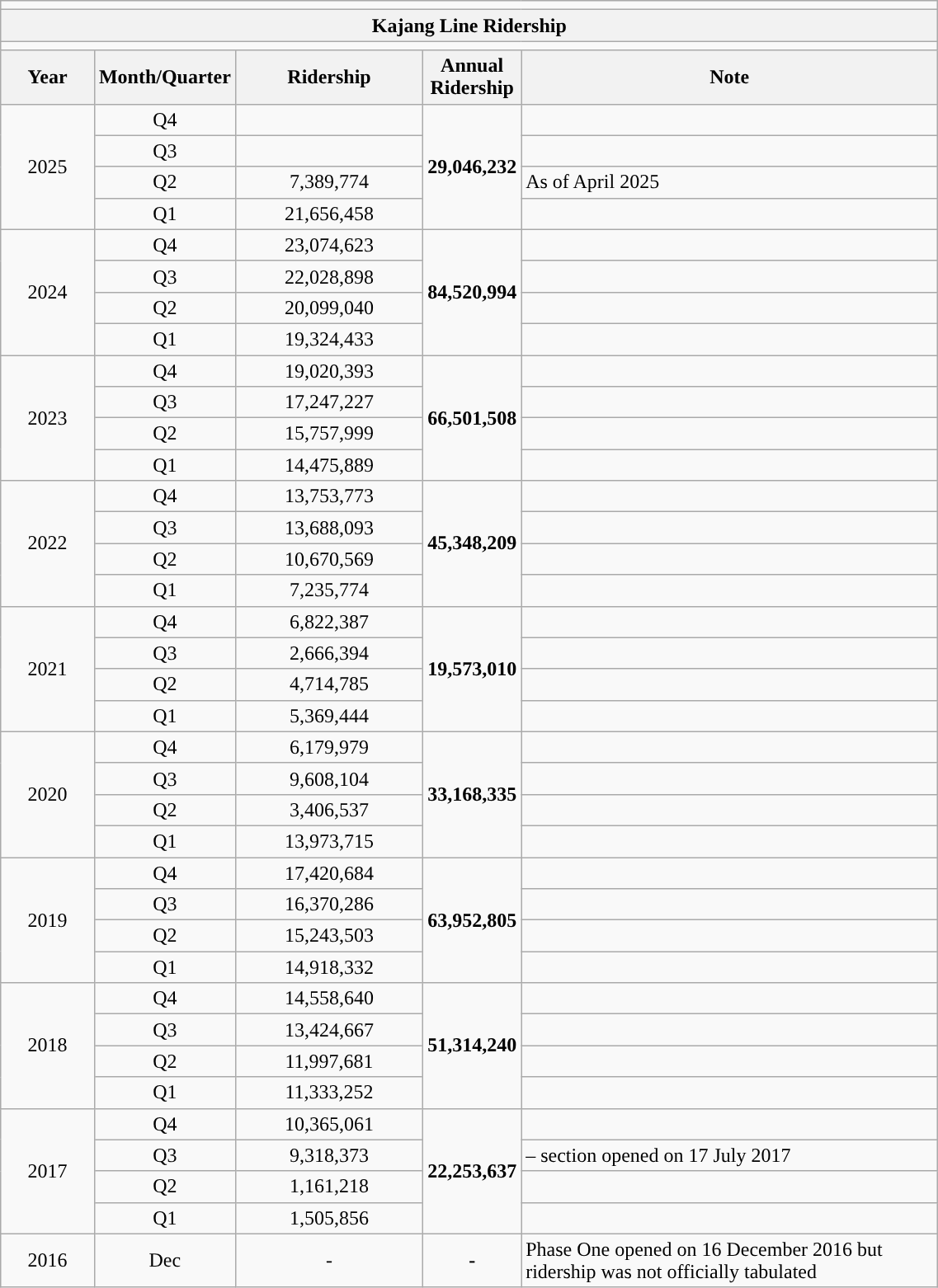<table class="wikitable" style="width:60%">
<tr>
<td colspan="5" align="center"></td>
</tr>
<tr>
<th colspan="5" align="center">Kajang Line Ridership</th>
</tr>
<tr>
<td colspan="5" align="center"></td>
</tr>
<tr>
<th style="width:10%">Year</th>
<th style="width:10%">Month/Quarter</th>
<th style="width:20%">Ridership</th>
<th style="width:10%">Annual Ridership</th>
<th>Note</th>
</tr>
<tr>
<td rowspan="4" align="center">2025</td>
<td align="center">Q4</td>
<td align="center"></td>
<td rowspan="4" align="center"><strong>29,046,232</strong></td>
<td></td>
</tr>
<tr>
<td align="center">Q3</td>
<td align="center"></td>
<td></td>
</tr>
<tr>
<td align="center">Q2</td>
<td align="center">7,389,774</td>
<td>As of April 2025</td>
</tr>
<tr>
<td align="center">Q1</td>
<td align="center">21,656,458</td>
<td></td>
</tr>
<tr>
<td rowspan="4" align="center">2024</td>
<td align="center">Q4</td>
<td align="center">23,074,623</td>
<td rowspan="4" align="center"><strong>84,520,994</strong></td>
<td></td>
</tr>
<tr>
<td align="center">Q3</td>
<td align="center">22,028,898</td>
<td></td>
</tr>
<tr>
<td align="center">Q2</td>
<td align="center">20,099,040</td>
<td></td>
</tr>
<tr>
<td align="center">Q1</td>
<td align="center">19,324,433</td>
<td></td>
</tr>
<tr>
<td rowspan="4" align="center">2023</td>
<td align="center">Q4</td>
<td align="center">19,020,393</td>
<td rowspan="4" align="center"><strong>66,501,508</strong></td>
<td></td>
</tr>
<tr>
<td align="center">Q3</td>
<td align="center">17,247,227</td>
<td></td>
</tr>
<tr>
<td align="center">Q2</td>
<td align="center">15,757,999</td>
<td></td>
</tr>
<tr>
<td align="center">Q1</td>
<td align="center">14,475,889</td>
<td></td>
</tr>
<tr>
<td rowspan="4" align="center">2022</td>
<td align="center">Q4</td>
<td align="center">13,753,773</td>
<td rowspan="4" align="center"><strong>45,348,209</strong></td>
<td></td>
</tr>
<tr>
<td align="center">Q3</td>
<td align="center">13,688,093</td>
<td></td>
</tr>
<tr>
<td align="center">Q2</td>
<td align="center">10,670,569</td>
<td></td>
</tr>
<tr>
<td align="center">Q1</td>
<td align="center">7,235,774</td>
<td></td>
</tr>
<tr>
<td rowspan="4" align="center">2021</td>
<td align="center">Q4</td>
<td align="center">6,822,387</td>
<td rowspan="4" align="center"><strong>19,573,010</strong></td>
<td></td>
</tr>
<tr>
<td align="center">Q3</td>
<td align="center">2,666,394</td>
<td></td>
</tr>
<tr>
<td align="center">Q2</td>
<td align="center">4,714,785</td>
<td></td>
</tr>
<tr>
<td align="center">Q1</td>
<td align="center">5,369,444</td>
<td></td>
</tr>
<tr>
<td rowspan="4" align="center">2020</td>
<td align="center">Q4</td>
<td align="center">6,179,979</td>
<td rowspan="4" align="center"><strong>33,168,335</strong></td>
<td></td>
</tr>
<tr>
<td align="center">Q3</td>
<td align="center">9,608,104</td>
<td></td>
</tr>
<tr>
<td align="center">Q2</td>
<td align="center">3,406,537</td>
<td></td>
</tr>
<tr>
<td align="center">Q1</td>
<td align="center">13,973,715</td>
<td></td>
</tr>
<tr>
<td rowspan="4" align="center">2019</td>
<td align="center">Q4</td>
<td align="center">17,420,684</td>
<td rowspan="4" align="center"><strong>63,952,805</strong></td>
<td></td>
</tr>
<tr>
<td align="center">Q3</td>
<td align="center">16,370,286</td>
<td></td>
</tr>
<tr>
<td align="center">Q2</td>
<td align="center">15,243,503</td>
<td></td>
</tr>
<tr>
<td align="center">Q1</td>
<td align="center">14,918,332</td>
<td></td>
</tr>
<tr>
<td rowspan="4" align="center">2018</td>
<td align="center">Q4</td>
<td align="center">14,558,640</td>
<td rowspan="4" align="center"><strong>51,314,240</strong></td>
<td></td>
</tr>
<tr>
<td align="center">Q3</td>
<td align="center">13,424,667</td>
<td></td>
</tr>
<tr>
<td align="center">Q2</td>
<td align="center">11,997,681</td>
<td></td>
</tr>
<tr>
<td align="center">Q1</td>
<td align="center">11,333,252</td>
<td></td>
</tr>
<tr>
<td rowspan="4" align="center">2017</td>
<td align="center">Q4</td>
<td align="center">10,365,061</td>
<td rowspan="4" align="center"><strong>22,253,637</strong></td>
<td></td>
</tr>
<tr>
<td align="center">Q3</td>
<td align="center">9,318,373</td>
<td>  –   section opened on 17 July 2017</td>
</tr>
<tr>
<td align="center">Q2</td>
<td align="center">1,161,218</td>
<td></td>
</tr>
<tr>
<td align="center">Q1</td>
<td align="center">1,505,856</td>
<td></td>
</tr>
<tr>
<td align="center">2016</td>
<td align="center">Dec</td>
<td align="center">-</td>
<td align="center"><strong>-</strong></td>
<td>Phase One opened on 16 December 2016 but ridership was not officially tabulated</td>
</tr>
</table>
